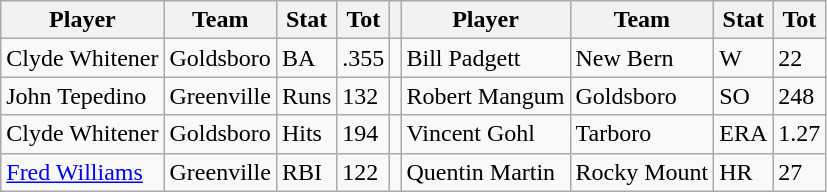<table class="wikitable">
<tr>
<th>Player</th>
<th>Team</th>
<th>Stat</th>
<th>Tot</th>
<th></th>
<th>Player</th>
<th>Team</th>
<th>Stat</th>
<th>Tot</th>
</tr>
<tr>
<td>Clyde Whitener</td>
<td>Goldsboro</td>
<td>BA</td>
<td>.355</td>
<td></td>
<td>Bill Padgett</td>
<td>New Bern</td>
<td>W</td>
<td>22</td>
</tr>
<tr>
<td>John Tepedino</td>
<td>Greenville</td>
<td>Runs</td>
<td>132</td>
<td></td>
<td>Robert Mangum</td>
<td>Goldsboro</td>
<td>SO</td>
<td>248</td>
</tr>
<tr>
<td>Clyde Whitener</td>
<td>Goldsboro</td>
<td>Hits</td>
<td>194</td>
<td></td>
<td>Vincent Gohl</td>
<td>Tarboro</td>
<td>ERA</td>
<td>1.27</td>
</tr>
<tr>
<td><a href='#'>Fred Williams</a></td>
<td>Greenville</td>
<td>RBI</td>
<td>122</td>
<td></td>
<td>Quentin Martin</td>
<td>Rocky Mount</td>
<td>HR</td>
<td>27</td>
</tr>
</table>
